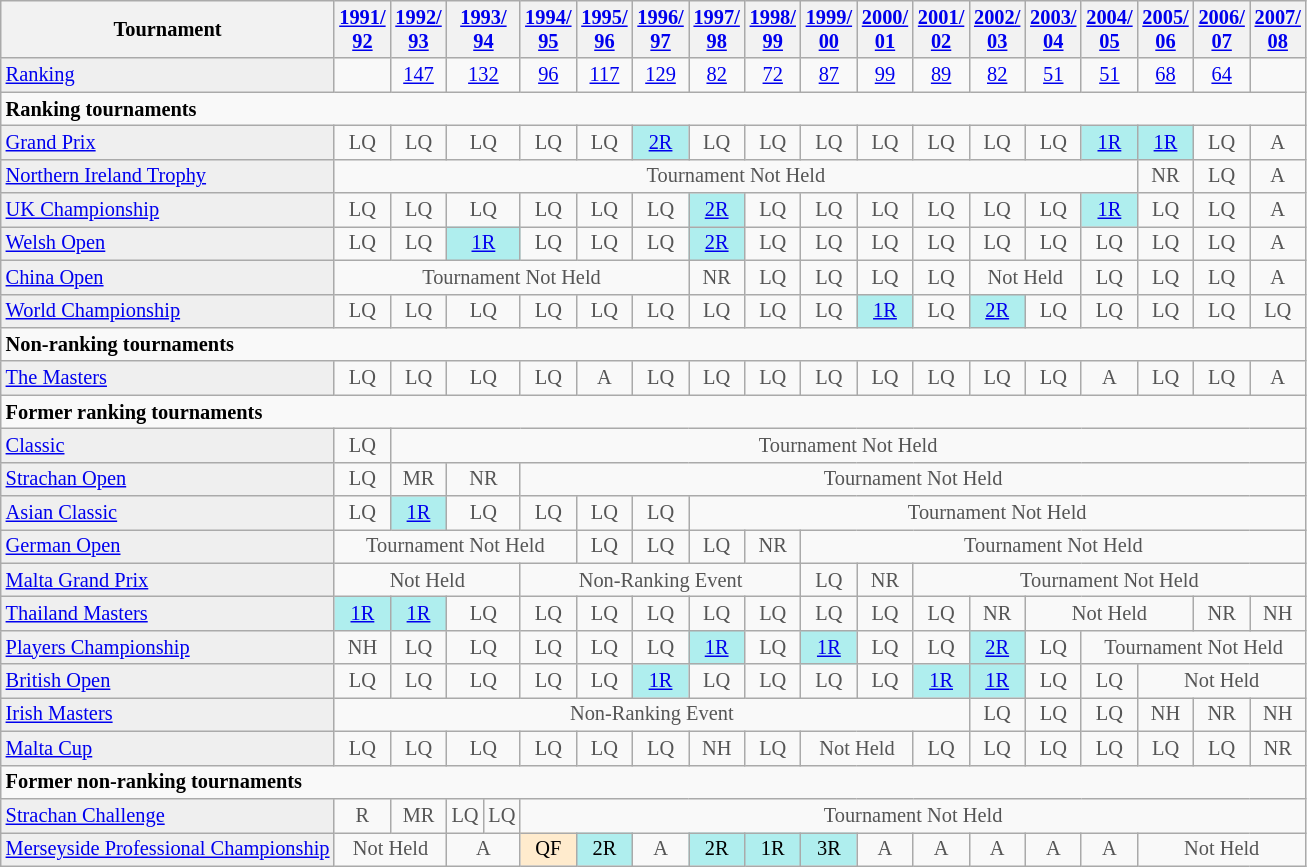<table class="wikitable" style="font-size:85%;">
<tr>
<th>Tournament</th>
<th><a href='#'>1991/<br>92</a></th>
<th><a href='#'>1992/<br>93</a></th>
<th colspan="2"><a href='#'>1993/<br>94</a></th>
<th><a href='#'>1994/<br>95</a></th>
<th><a href='#'>1995/<br>96</a></th>
<th><a href='#'>1996/<br>97</a></th>
<th><a href='#'>1997/<br>98</a></th>
<th><a href='#'>1998/<br>99</a></th>
<th><a href='#'>1999/<br>00</a></th>
<th><a href='#'>2000/<br>01</a></th>
<th><a href='#'>2001/<br>02</a></th>
<th><a href='#'>2002/<br>03</a></th>
<th><a href='#'>2003/<br>04</a></th>
<th><a href='#'>2004/<br>05</a></th>
<th><a href='#'>2005/<br>06</a></th>
<th><a href='#'>2006/<br>07</a></th>
<th><a href='#'>2007/<br>08</a></th>
</tr>
<tr>
<td style="background:#EFEFEF;"><a href='#'>Ranking</a></td>
<td align="center"></td>
<td align="center"><a href='#'>147</a></td>
<td align="center" colspan="2"><a href='#'>132</a></td>
<td align="center"><a href='#'>96</a></td>
<td align="center"><a href='#'>117</a></td>
<td align="center"><a href='#'>129</a></td>
<td align="center"><a href='#'>82</a></td>
<td align="center"><a href='#'>72</a></td>
<td align="center"><a href='#'>87</a></td>
<td align="center"><a href='#'>99</a></td>
<td align="center"><a href='#'>89</a></td>
<td align="center"><a href='#'>82</a></td>
<td align="center"><a href='#'>51</a></td>
<td align="center"><a href='#'>51</a></td>
<td align="center"><a href='#'>68</a></td>
<td align="center"><a href='#'>64</a></td>
<td align="center"></td>
</tr>
<tr>
<td colspan="20"><strong>Ranking tournaments</strong></td>
</tr>
<tr>
<td style="background:#EFEFEF;"><a href='#'>Grand Prix</a></td>
<td align="center" style="color:#555555;">LQ</td>
<td align="center" style="color:#555555;">LQ</td>
<td align="center" colspan="2" style="color:#555555;">LQ</td>
<td align="center" style="color:#555555;">LQ</td>
<td align="center" style="color:#555555;">LQ</td>
<td align="center" style="background:#afeeee;"><a href='#'>2R</a></td>
<td align="center" style="color:#555555;">LQ</td>
<td align="center" style="color:#555555;">LQ</td>
<td align="center" style="color:#555555;">LQ</td>
<td align="center" style="color:#555555;">LQ</td>
<td align="center" style="color:#555555;">LQ</td>
<td align="center" style="color:#555555;">LQ</td>
<td align="center" style="color:#555555;">LQ</td>
<td align="center" style="background:#afeeee;"><a href='#'>1R</a></td>
<td align="center" style="background:#afeeee;"><a href='#'>1R</a></td>
<td align="center" style="color:#555555;">LQ</td>
<td align="center" style="color:#555555;">A</td>
</tr>
<tr>
<td style="background:#EFEFEF;"><a href='#'>Northern Ireland Trophy</a></td>
<td align="center" colspan="15" style="color:#555555;">Tournament Not Held</td>
<td align="center" style="color:#555555;">NR</td>
<td align="center" style="color:#555555;">LQ</td>
<td align="center" style="color:#555555;">A</td>
</tr>
<tr>
<td style="background:#EFEFEF;"><a href='#'>UK Championship</a></td>
<td align="center" style="color:#555555;">LQ</td>
<td align="center" style="color:#555555;">LQ</td>
<td align="center" colspan="2" style="color:#555555;">LQ</td>
<td align="center" style="color:#555555;">LQ</td>
<td align="center" style="color:#555555;">LQ</td>
<td align="center" style="color:#555555;">LQ</td>
<td align="center" style="background:#afeeee;"><a href='#'>2R</a></td>
<td align="center" style="color:#555555;">LQ</td>
<td align="center" style="color:#555555;">LQ</td>
<td align="center" style="color:#555555;">LQ</td>
<td align="center" style="color:#555555;">LQ</td>
<td align="center" style="color:#555555;">LQ</td>
<td align="center" style="color:#555555;">LQ</td>
<td align="center" style="background:#afeeee;"><a href='#'>1R</a></td>
<td align="center" style="color:#555555;">LQ</td>
<td align="center" style="color:#555555;">LQ</td>
<td align="center" style="color:#555555;">A</td>
</tr>
<tr>
<td style="background:#EFEFEF;"><a href='#'>Welsh Open</a></td>
<td align="center" style="color:#555555;">LQ</td>
<td align="center" style="color:#555555;">LQ</td>
<td align="center" colspan="2" style="background:#afeeee;"><a href='#'>1R</a></td>
<td align="center" style="color:#555555;">LQ</td>
<td align="center" style="color:#555555;">LQ</td>
<td align="center" style="color:#555555;">LQ</td>
<td align="center" style="background:#afeeee;"><a href='#'>2R</a></td>
<td align="center" style="color:#555555;">LQ</td>
<td align="center" style="color:#555555;">LQ</td>
<td align="center" style="color:#555555;">LQ</td>
<td align="center" style="color:#555555;">LQ</td>
<td align="center" style="color:#555555;">LQ</td>
<td align="center" style="color:#555555;">LQ</td>
<td align="center" style="color:#555555;">LQ</td>
<td align="center" style="color:#555555;">LQ</td>
<td align="center" style="color:#555555;">LQ</td>
<td align="center" style="color:#555555;">A</td>
</tr>
<tr>
<td style="background:#EFEFEF;"><a href='#'>China Open</a></td>
<td align="center" colspan="7" style="color:#555555;">Tournament Not Held</td>
<td align="center" style="color:#555555;">NR</td>
<td align="center" style="color:#555555;">LQ</td>
<td align="center" style="color:#555555;">LQ</td>
<td align="center" style="color:#555555;">LQ</td>
<td align="center" style="color:#555555;">LQ</td>
<td align="center" colspan="2" style="color:#555555;">Not Held</td>
<td align="center" style="color:#555555;">LQ</td>
<td align="center" style="color:#555555;">LQ</td>
<td align="center" style="color:#555555;">LQ</td>
<td align="center" style="color:#555555;">A</td>
</tr>
<tr>
<td style="background:#EFEFEF;"><a href='#'>World Championship</a></td>
<td align="center" style="color:#555555;">LQ</td>
<td align="center" style="color:#555555;">LQ</td>
<td align="center" colspan="2" style="color:#555555;">LQ</td>
<td align="center" style="color:#555555;">LQ</td>
<td align="center" style="color:#555555;">LQ</td>
<td align="center" style="color:#555555;">LQ</td>
<td align="center" style="color:#555555;">LQ</td>
<td align="center" style="color:#555555;">LQ</td>
<td align="center" style="color:#555555;">LQ</td>
<td align="center" style="background:#afeeee;"><a href='#'>1R</a></td>
<td align="center" style="color:#555555;">LQ</td>
<td align="center" style="background:#afeeee;"><a href='#'>2R</a></td>
<td align="center" style="color:#555555;">LQ</td>
<td align="center" style="color:#555555;">LQ</td>
<td align="center" style="color:#555555;">LQ</td>
<td align="center" style="color:#555555;">LQ</td>
<td align="center" style="color:#555555;">LQ</td>
</tr>
<tr>
<td colspan="20"><strong>Non-ranking tournaments</strong></td>
</tr>
<tr>
<td style="background:#EFEFEF;"><a href='#'>The Masters</a></td>
<td align="center" style="color:#555555;">LQ</td>
<td align="center" style="color:#555555;">LQ</td>
<td align="center" colspan="2" style="color:#555555;">LQ</td>
<td align="center" style="color:#555555;">LQ</td>
<td align="center" style="color:#555555;">A</td>
<td align="center" style="color:#555555;">LQ</td>
<td align="center" style="color:#555555;">LQ</td>
<td align="center" style="color:#555555;">LQ</td>
<td align="center" style="color:#555555;">LQ</td>
<td align="center" style="color:#555555;">LQ</td>
<td align="center" style="color:#555555;">LQ</td>
<td align="center" style="color:#555555;">LQ</td>
<td align="center" style="color:#555555;">LQ</td>
<td align="center" style="color:#555555;">A</td>
<td align="center" style="color:#555555;">LQ</td>
<td align="center" style="color:#555555;">LQ</td>
<td align="center" style="color:#555555;">A</td>
</tr>
<tr>
<td colspan="20"><strong>Former ranking tournaments</strong></td>
</tr>
<tr>
<td style="background:#EFEFEF;"><a href='#'>Classic</a></td>
<td align="center" style="color:#555555;">LQ</td>
<td align="center" colspan="20" style="color:#555555;">Tournament Not Held</td>
</tr>
<tr>
<td style="background:#EFEFEF;"><a href='#'>Strachan Open</a></td>
<td align="center" style="color:#555555;">LQ</td>
<td align="center" style="color:#555555;">MR</td>
<td align="center" colspan="2" style="color:#555555;">NR</td>
<td align="center" colspan="20" style="color:#555555;">Tournament Not Held</td>
</tr>
<tr>
<td style="background:#EFEFEF;"><a href='#'>Asian Classic</a></td>
<td align="center" style="color:#555555;">LQ</td>
<td align="center" style="background:#afeeee;"><a href='#'>1R</a></td>
<td align="center" colspan="2" style="color:#555555;">LQ</td>
<td align="center" style="color:#555555;">LQ</td>
<td align="center" style="color:#555555;">LQ</td>
<td align="center" style="color:#555555;">LQ</td>
<td align="center" colspan="20" style="color:#555555;">Tournament Not Held</td>
</tr>
<tr>
<td style="background:#EFEFEF;"><a href='#'>German Open</a></td>
<td align="center" colspan="5" style="color:#555555;">Tournament Not Held</td>
<td align="center" style="color:#555555;">LQ</td>
<td align="center" style="color:#555555;">LQ</td>
<td align="center" style="color:#555555;">LQ</td>
<td align="center" style="color:#555555;">NR</td>
<td align="center" colspan="20" style="color:#555555;">Tournament Not Held</td>
</tr>
<tr>
<td style="background:#EFEFEF;"><a href='#'>Malta Grand Prix</a></td>
<td align="center" colspan="4" style="color:#555555;">Not Held</td>
<td align="center" colspan="5" style="color:#555555;">Non-Ranking Event</td>
<td align="center" style="color:#555555;">LQ</td>
<td align="center" style="color:#555555;">NR</td>
<td align="center" colspan="20" style="color:#555555;">Tournament Not Held</td>
</tr>
<tr>
<td style="background:#EFEFEF;"><a href='#'>Thailand Masters</a></td>
<td align="center" style="background:#afeeee;"><a href='#'>1R</a></td>
<td align="center" style="background:#afeeee;"><a href='#'>1R</a></td>
<td align="center" colspan="2" style="color:#555555;">LQ</td>
<td align="center" style="color:#555555;">LQ</td>
<td align="center" style="color:#555555;">LQ</td>
<td align="center" style="color:#555555;">LQ</td>
<td align="center" style="color:#555555;">LQ</td>
<td align="center" style="color:#555555;">LQ</td>
<td align="center" style="color:#555555;">LQ</td>
<td align="center" style="color:#555555;">LQ</td>
<td align="center" style="color:#555555;">LQ</td>
<td align="center" style="color:#555555;">NR</td>
<td align="center" colspan="3" style="color:#555555;">Not Held</td>
<td align="center" style="color:#555555;">NR</td>
<td align="center" colspan="20" style="color:#555555;">NH</td>
</tr>
<tr>
<td style="background:#EFEFEF;"><a href='#'>Players Championship</a></td>
<td align="center" style="color:#555555;">NH</td>
<td align="center" style="color:#555555;">LQ</td>
<td align="center" colspan="2" style="color:#555555;">LQ</td>
<td align="center" style="color:#555555;">LQ</td>
<td align="center" style="color:#555555;">LQ</td>
<td align="center" style="color:#555555;">LQ</td>
<td align="center" style="background:#afeeee;"><a href='#'>1R</a></td>
<td align="center" style="color:#555555;">LQ</td>
<td align="center" style="background:#afeeee;"><a href='#'>1R</a></td>
<td align="center" style="color:#555555;">LQ</td>
<td align="center" style="color:#555555;">LQ</td>
<td align="center" style="background:#afeeee;"><a href='#'>2R</a></td>
<td align="center" style="color:#555555;">LQ</td>
<td align="center" colspan="20" style="color:#555555;">Tournament Not Held</td>
</tr>
<tr>
<td style="background:#EFEFEF;"><a href='#'>British Open</a></td>
<td align="center" style="color:#555555;">LQ</td>
<td align="center" style="color:#555555;">LQ</td>
<td align="center" colspan="2" style="color:#555555;">LQ</td>
<td align="center" style="color:#555555;">LQ</td>
<td align="center" style="color:#555555;">LQ</td>
<td align="center" style="background:#afeeee;"><a href='#'>1R</a></td>
<td align="center" style="color:#555555;">LQ</td>
<td align="center" style="color:#555555;">LQ</td>
<td align="center" style="color:#555555;">LQ</td>
<td align="center" style="color:#555555;">LQ</td>
<td align="center" style="background:#afeeee;"><a href='#'>1R</a></td>
<td align="center" style="background:#afeeee;"><a href='#'>1R</a></td>
<td align="center" style="color:#555555;">LQ</td>
<td align="center" style="color:#555555;">LQ</td>
<td align="center" colspan="20" style="color:#555555;">Not Held</td>
</tr>
<tr>
<td style="background:#EFEFEF;"><a href='#'>Irish Masters</a></td>
<td align="center" colspan="12" style="color:#555555;">Non-Ranking Event</td>
<td align="center" style="color:#555555;">LQ</td>
<td align="center" style="color:#555555;">LQ</td>
<td align="center" style="color:#555555;">LQ</td>
<td align="center" style="color:#555555;">NH</td>
<td align="center" style="color:#555555;">NR</td>
<td align="center" colspan="20" style="color:#555555;">NH</td>
</tr>
<tr>
<td style="background:#EFEFEF;"><a href='#'>Malta Cup</a></td>
<td align="center" style="color:#555555;">LQ</td>
<td align="center" style="color:#555555;">LQ</td>
<td align="center" colspan="2" style="color:#555555;">LQ</td>
<td align="center" style="color:#555555;">LQ</td>
<td align="center" style="color:#555555;">LQ</td>
<td align="center" style="color:#555555;">LQ</td>
<td align="center" style="color:#555555;">NH</td>
<td align="center" style="color:#555555;">LQ</td>
<td align="center" colspan="2" style="color:#555555;">Not Held</td>
<td align="center" style="color:#555555;">LQ</td>
<td align="center" style="color:#555555;">LQ</td>
<td align="center" style="color:#555555;">LQ</td>
<td align="center" style="color:#555555;">LQ</td>
<td align="center" style="color:#555555;">LQ</td>
<td align="center" style="color:#555555;">LQ</td>
<td align="center" style="color:#555555;">NR</td>
</tr>
<tr>
<td colspan="20"><strong>Former non-ranking tournaments</strong></td>
</tr>
<tr>
<td style="background:#EFEFEF;"><a href='#'>Strachan Challenge</a></td>
<td align="center" style="color:#555555;">R</td>
<td align="center" style="color:#555555;">MR</td>
<td align="center" style="color:#555555;">LQ</td>
<td align="center" style="color:#555555;">LQ</td>
<td align="center" colspan="20" style="color:#555555;">Tournament Not Held</td>
</tr>
<tr>
<td style="background:#EFEFEF;"><a href='#'>Merseyside Professional Championship</a></td>
<td align="center" colspan="2" style="color:#555555;">Not Held</td>
<td align="center" colspan="2" style="color:#555555;">A</td>
<td align="center" style="background:#ffebcd;">QF</td>
<td align="center" style="background:#afeeee;">2R</td>
<td align="center" style="color:#555555;">A</td>
<td align="center" style="background:#afeeee;">2R</td>
<td align="center" style="background:#afeeee;">1R</td>
<td align="center" style="background:#afeeee;">3R</td>
<td align="center" style="color:#555555;">A</td>
<td align="center" style="color:#555555;">A</td>
<td align="center" style="color:#555555;">A</td>
<td align="center" style="color:#555555;">A</td>
<td align="center" style="color:#555555;">A</td>
<td align="center" colspan="20" style="color:#555555;">Not Held</td>
</tr>
</table>
